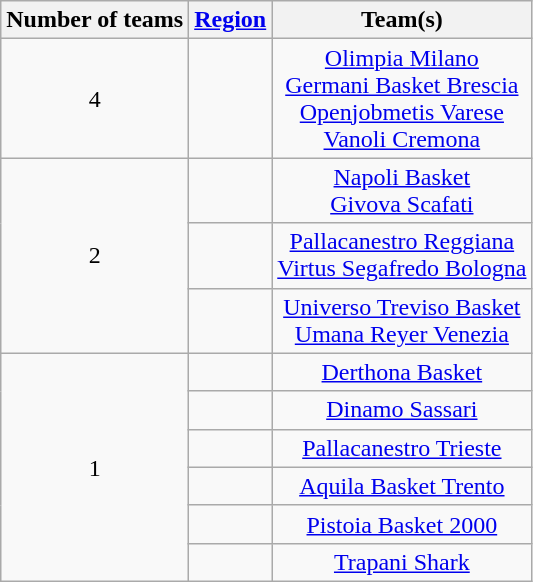<table class="wikitable" style="text-align:center">
<tr>
<th>Number of teams</th>
<th><a href='#'>Region</a></th>
<th>Team(s)</th>
</tr>
<tr>
<td>4</td>
<td style="text-align:left"></td>
<td><a href='#'>Olimpia Milano</a><br><a href='#'>Germani Basket Brescia</a><br><a href='#'>Openjobmetis Varese</a><br><a href='#'>Vanoli Cremona</a></td>
</tr>
<tr>
<td rowspan="3">2</td>
<td style="text-align:left"></td>
<td><a href='#'>Napoli Basket</a><br><a href='#'>Givova Scafati</a></td>
</tr>
<tr>
<td style="text-align:left"></td>
<td><a href='#'>Pallacanestro Reggiana</a><br><a href='#'>Virtus Segafredo Bologna</a></td>
</tr>
<tr>
<td style="text-align:left"></td>
<td><a href='#'>Universo Treviso Basket</a><br><a href='#'>Umana Reyer Venezia</a></td>
</tr>
<tr>
<td rowspan="6">1</td>
<td style="text-align:left"></td>
<td><a href='#'>Derthona Basket</a></td>
</tr>
<tr>
<td style="text-align:left"></td>
<td><a href='#'>Dinamo Sassari</a></td>
</tr>
<tr>
<td style="text-align:left"></td>
<td><a href='#'>Pallacanestro Trieste</a></td>
</tr>
<tr>
<td style="text-align:left"></td>
<td><a href='#'>Aquila Basket Trento</a></td>
</tr>
<tr>
<td style="text-align:left"></td>
<td><a href='#'>Pistoia Basket 2000</a></td>
</tr>
<tr>
<td style="text-align:left"></td>
<td><a href='#'>Trapani Shark</a></td>
</tr>
</table>
